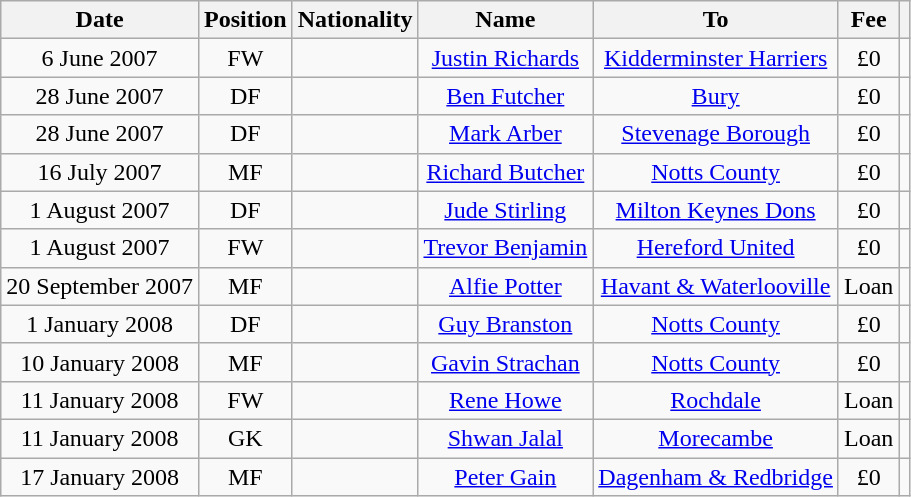<table class="wikitable" style="text-align:center;">
<tr>
<th>Date</th>
<th>Position</th>
<th>Nationality</th>
<th>Name</th>
<th>To</th>
<th>Fee</th>
<th></th>
</tr>
<tr>
<td>6 June 2007</td>
<td>FW</td>
<td></td>
<td><a href='#'>Justin Richards</a></td>
<td><a href='#'>Kidderminster Harriers</a></td>
<td>£0</td>
<td></td>
</tr>
<tr>
<td>28 June 2007</td>
<td>DF</td>
<td></td>
<td><a href='#'>Ben Futcher</a></td>
<td><a href='#'>Bury</a></td>
<td>£0</td>
<td></td>
</tr>
<tr>
<td>28 June 2007</td>
<td>DF</td>
<td></td>
<td><a href='#'>Mark Arber</a></td>
<td><a href='#'>Stevenage Borough</a></td>
<td>£0</td>
<td></td>
</tr>
<tr>
<td>16 July 2007</td>
<td>MF</td>
<td></td>
<td><a href='#'>Richard Butcher</a></td>
<td><a href='#'>Notts County</a></td>
<td>£0</td>
<td></td>
</tr>
<tr>
<td>1 August 2007</td>
<td>DF</td>
<td></td>
<td><a href='#'>Jude Stirling</a></td>
<td><a href='#'>Milton Keynes Dons</a></td>
<td>£0</td>
<td></td>
</tr>
<tr>
<td>1 August 2007</td>
<td>FW</td>
<td></td>
<td><a href='#'>Trevor Benjamin</a></td>
<td><a href='#'>Hereford United</a></td>
<td>£0</td>
<td></td>
</tr>
<tr>
<td>20 September 2007</td>
<td>MF</td>
<td></td>
<td><a href='#'>Alfie Potter</a></td>
<td><a href='#'>Havant & Waterlooville</a></td>
<td>Loan</td>
<td></td>
</tr>
<tr>
<td>1 January 2008</td>
<td>DF</td>
<td></td>
<td><a href='#'>Guy Branston</a></td>
<td><a href='#'>Notts County</a></td>
<td>£0</td>
<td></td>
</tr>
<tr>
<td>10 January 2008</td>
<td>MF</td>
<td></td>
<td><a href='#'>Gavin Strachan</a></td>
<td><a href='#'>Notts County</a></td>
<td>£0</td>
<td></td>
</tr>
<tr>
<td>11 January 2008</td>
<td>FW</td>
<td></td>
<td><a href='#'>Rene Howe</a></td>
<td><a href='#'>Rochdale</a></td>
<td>Loan</td>
<td></td>
</tr>
<tr>
<td>11 January 2008</td>
<td>GK</td>
<td></td>
<td><a href='#'>Shwan Jalal</a></td>
<td><a href='#'>Morecambe</a></td>
<td>Loan</td>
<td></td>
</tr>
<tr>
<td>17 January 2008</td>
<td>MF</td>
<td></td>
<td><a href='#'>Peter Gain</a></td>
<td><a href='#'>Dagenham & Redbridge</a></td>
<td>£0</td>
<td></td>
</tr>
</table>
